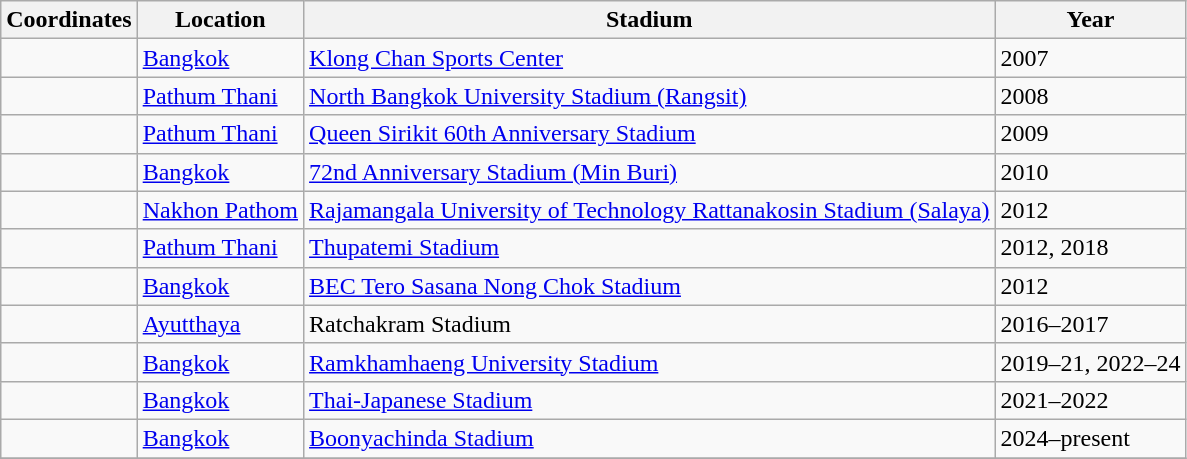<table class="wikitable sortable">
<tr>
<th>Coordinates</th>
<th>Location</th>
<th>Stadium</th>
<th>Year</th>
</tr>
<tr>
<td></td>
<td><a href='#'>Bangkok</a> </td>
<td><a href='#'>Klong Chan Sports Center</a></td>
<td>2007</td>
</tr>
<tr>
<td></td>
<td><a href='#'>Pathum Thani</a> </td>
<td><a href='#'>North Bangkok University Stadium (Rangsit)</a></td>
<td>2008</td>
</tr>
<tr>
<td></td>
<td><a href='#'>Pathum Thani</a> </td>
<td><a href='#'>Queen Sirikit 60th Anniversary Stadium</a></td>
<td>2009</td>
</tr>
<tr>
<td></td>
<td><a href='#'>Bangkok</a> </td>
<td><a href='#'>72nd Anniversary Stadium (Min Buri)</a></td>
<td>2010</td>
</tr>
<tr>
<td></td>
<td><a href='#'>Nakhon Pathom</a></td>
<td><a href='#'>Rajamangala University of Technology Rattanakosin Stadium (Salaya)</a></td>
<td>2012</td>
</tr>
<tr>
<td></td>
<td><a href='#'>Pathum Thani</a> </td>
<td><a href='#'>Thupatemi Stadium</a></td>
<td>2012, 2018</td>
</tr>
<tr>
<td></td>
<td><a href='#'>Bangkok</a> </td>
<td><a href='#'>BEC Tero Sasana Nong Chok Stadium</a></td>
<td>2012</td>
</tr>
<tr>
<td></td>
<td><a href='#'>Ayutthaya</a> </td>
<td>Ratchakram Stadium</td>
<td>2016–2017</td>
</tr>
<tr>
<td></td>
<td><a href='#'>Bangkok</a> </td>
<td><a href='#'>Ramkhamhaeng University Stadium</a></td>
<td>2019–21, 2022–24</td>
</tr>
<tr>
<td></td>
<td><a href='#'>Bangkok</a> </td>
<td><a href='#'>Thai-Japanese Stadium</a></td>
<td>2021–2022</td>
</tr>
<tr>
<td></td>
<td><a href='#'>Bangkok</a> </td>
<td><a href='#'>Boonyachinda Stadium</a></td>
<td>2024–present</td>
</tr>
<tr>
</tr>
</table>
